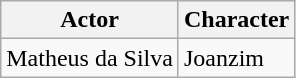<table class="wikitable sortable">
<tr>
<th>Actor</th>
<th>Character</th>
</tr>
<tr>
<td>Matheus da Silva</td>
<td>Joanzim</td>
</tr>
</table>
